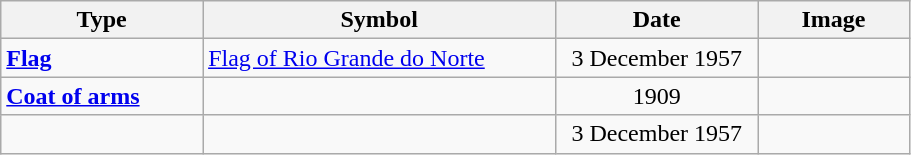<table class="wikitable">
<tr>
<th width="20%">Type</th>
<th width="35%">Symbol</th>
<th width="20%">Date</th>
<th width="15%">Image</th>
</tr>
<tr>
<td><strong><a href='#'>Flag</a></strong></td>
<td><a href='#'>Flag of Rio Grande do Norte</a></td>
<td align="center">3 December 1957</td>
<td align="center"></td>
</tr>
<tr>
<td><strong><a href='#'>Coat of arms</a></strong></td>
<td></td>
<td align="center">1909</td>
<td align="center"></td>
</tr>
<tr>
<td></td>
<td></td>
<td align="center">3 December 1957</td>
<td></td>
</tr>
</table>
